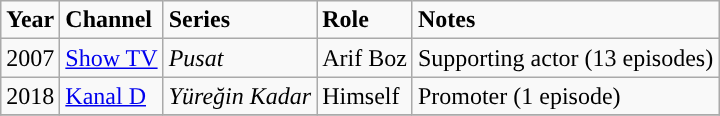<table class="wikitable">
<tr>
<td><strong>Year</strong></td>
<td><strong>Channel</strong></td>
<td><strong>Series</strong></td>
<td><strong>Role</strong></td>
<td><strong>Notes</strong></td>
</tr>
<tr>
<td>2007</td>
<td><a href='#'>Show TV</a></td>
<td><em>Pusat</em></td>
<td>Arif Boz</td>
<td>Supporting actor (13 episodes)</td>
</tr>
<tr>
<td>2018</td>
<td><a href='#'>Kanal D</a></td>
<td><em>Yüreğin Kadar</em></td>
<td>Himself</td>
<td>Promoter (1 episode)</td>
</tr>
<tr>
</tr>
</table>
